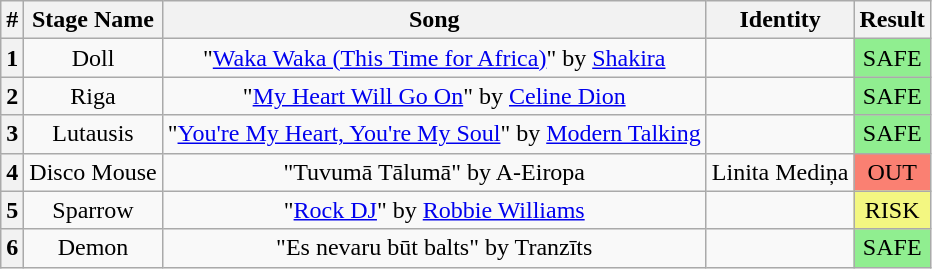<table class="wikitable plainrowheaders" style="text-align: center;">
<tr>
<th>#</th>
<th>Stage Name</th>
<th>Song</th>
<th>Identity</th>
<th>Result</th>
</tr>
<tr>
<th>1</th>
<td>Doll</td>
<td>"<a href='#'>Waka Waka (This Time for Africa)</a>" by <a href='#'>Shakira</a></td>
<td></td>
<td bgcolor="lightgreen">SAFE</td>
</tr>
<tr>
<th>2</th>
<td>Riga</td>
<td>"<a href='#'>My Heart Will Go On</a>" by <a href='#'>Celine Dion</a></td>
<td></td>
<td bgcolor="lightgreen">SAFE</td>
</tr>
<tr>
<th>3</th>
<td>Lutausis</td>
<td>"<a href='#'>You're My Heart, You're My Soul</a>" by <a href='#'>Modern Talking</a></td>
<td></td>
<td bgcolor="lightgreen">SAFE</td>
</tr>
<tr>
<th>4</th>
<td>Disco Mouse</td>
<td>"Tuvumā Tālumā" by A-Eiropa</td>
<td>Linita Mediņa</td>
<td bgcolor="salmon">OUT</td>
</tr>
<tr>
<th>5</th>
<td>Sparrow</td>
<td>"<a href='#'>Rock DJ</a>" by <a href='#'>Robbie Williams</a></td>
<td></td>
<td bgcolor="#F3F781">RISK</td>
</tr>
<tr>
<th>6</th>
<td>Demon</td>
<td>"Es nevaru būt balts" by Tranzīts</td>
<td></td>
<td bgcolor="lightgreen">SAFE</td>
</tr>
</table>
